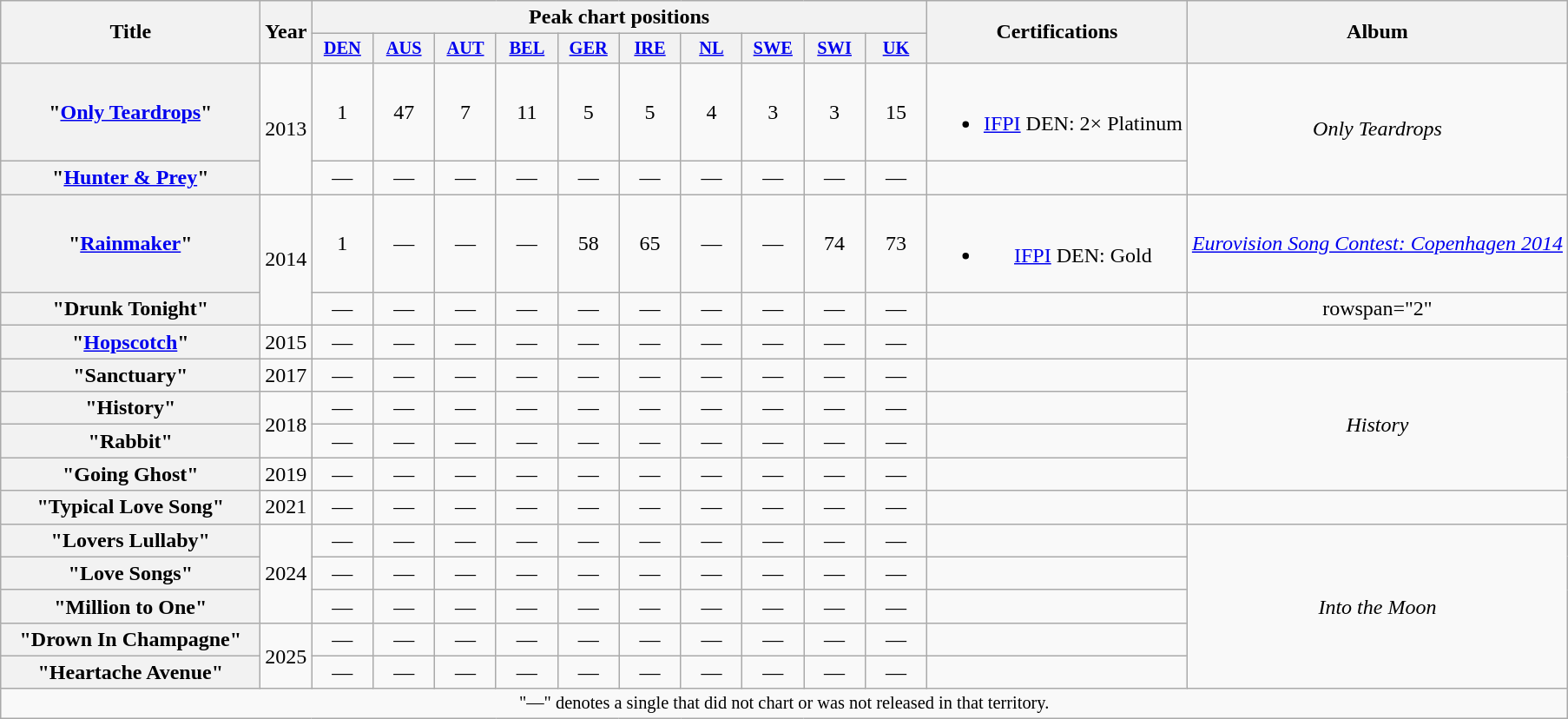<table class="wikitable plainrowheaders" style="text-align:center;">
<tr>
<th scope="col" rowspan="2" style="width:12em;">Title</th>
<th scope="col" rowspan="2" style="width:1em;">Year</th>
<th scope="col" colspan="10">Peak chart positions</th>
<th scope="col" rowspan="2">Certifications</th>
<th scope="col" rowspan="2">Album</th>
</tr>
<tr>
<th scope="col" style="width:3em;font-size:85%;"><a href='#'>DEN</a><br></th>
<th scope="col" style="width:3em;font-size:85%;"><a href='#'>AUS</a><br></th>
<th scope="col" style="width:3em;font-size:85%;"><a href='#'>AUT</a><br></th>
<th scope="col" style="width:3em;font-size:85%;"><a href='#'>BEL</a><br></th>
<th scope="col" style="width:3em;font-size:85%;"><a href='#'>GER</a><br></th>
<th scope="col" style="width:3em;font-size:85%;"><a href='#'>IRE</a><br></th>
<th scope="col" style="width:3em;font-size:85%;"><a href='#'>NL</a><br></th>
<th scope="col" style="width:3em;font-size:85%;"><a href='#'>SWE</a><br></th>
<th scope="col" style="width:3em;font-size:85%;"><a href='#'>SWI</a><br></th>
<th scope="col" style="width:3em;font-size:85%;"><a href='#'>UK</a><br></th>
</tr>
<tr>
<th scope="row">"<a href='#'>Only Teardrops</a>"</th>
<td rowspan="2">2013</td>
<td>1</td>
<td>47</td>
<td>7</td>
<td>11</td>
<td>5</td>
<td>5</td>
<td>4</td>
<td>3</td>
<td>3</td>
<td>15</td>
<td><br><ul><li><a href='#'>IFPI</a> DEN: 2× Platinum</li></ul></td>
<td rowspan="2"><em>Only Teardrops</em></td>
</tr>
<tr>
<th scope="row">"<a href='#'>Hunter & Prey</a>"</th>
<td>—</td>
<td>—</td>
<td>—</td>
<td>—</td>
<td>—</td>
<td>—</td>
<td>—</td>
<td>—</td>
<td>—</td>
<td>—</td>
<td></td>
</tr>
<tr>
<th scope="row">"<a href='#'>Rainmaker</a>"</th>
<td rowspan="2">2014</td>
<td>1</td>
<td>—</td>
<td>—</td>
<td>—</td>
<td>58</td>
<td>65</td>
<td>—</td>
<td>—</td>
<td>74</td>
<td>73</td>
<td><br><ul><li><a href='#'>IFPI</a> DEN: Gold</li></ul></td>
<td><em><a href='#'>Eurovision Song Contest: Copenhagen 2014</a></em></td>
</tr>
<tr>
<th scope="row">"Drunk Tonight"</th>
<td>—</td>
<td>—</td>
<td>—</td>
<td>—</td>
<td>—</td>
<td>—</td>
<td>—</td>
<td>—</td>
<td>—</td>
<td>—</td>
<td></td>
<td>rowspan="2" </td>
</tr>
<tr>
<th scope="row">"<a href='#'>Hopscotch</a>"</th>
<td>2015</td>
<td>—</td>
<td>—</td>
<td>—</td>
<td>—</td>
<td>—</td>
<td>—</td>
<td>—</td>
<td>—</td>
<td>—</td>
<td>—</td>
<td></td>
</tr>
<tr>
<th scope="row">"Sanctuary"</th>
<td>2017</td>
<td>—</td>
<td>—</td>
<td>—</td>
<td>—</td>
<td>—</td>
<td>—</td>
<td>—</td>
<td>—</td>
<td>—</td>
<td>—</td>
<td></td>
<td rowspan="4"><em>History</em></td>
</tr>
<tr>
<th scope="row">"History"</th>
<td rowspan="2">2018</td>
<td>—</td>
<td>—</td>
<td>—</td>
<td>—</td>
<td>—</td>
<td>—</td>
<td>—</td>
<td>—</td>
<td>—</td>
<td>—</td>
<td></td>
</tr>
<tr>
<th scope="row">"Rabbit"</th>
<td>—</td>
<td>—</td>
<td>—</td>
<td>—</td>
<td>—</td>
<td>—</td>
<td>—</td>
<td>—</td>
<td>—</td>
<td>—</td>
<td></td>
</tr>
<tr>
<th scope="row">"Going Ghost"</th>
<td>2019</td>
<td>—</td>
<td>—</td>
<td>—</td>
<td>—</td>
<td>—</td>
<td>—</td>
<td>—</td>
<td>—</td>
<td>—</td>
<td>—</td>
<td></td>
</tr>
<tr>
<th scope="row">"Typical Love Song"</th>
<td>2021</td>
<td>—</td>
<td>—</td>
<td>—</td>
<td>—</td>
<td>—</td>
<td>—</td>
<td>—</td>
<td>—</td>
<td>—</td>
<td>—</td>
<td></td>
<td></td>
</tr>
<tr>
<th scope="row">"Lovers Lullaby"</th>
<td rowspan="3">2024</td>
<td>—</td>
<td>—</td>
<td>—</td>
<td>—</td>
<td>—</td>
<td>—</td>
<td>—</td>
<td>—</td>
<td>—</td>
<td>—</td>
<td></td>
<td rowspan="5"><em>Into the Moon</em></td>
</tr>
<tr>
<th scope="row">"Love Songs"</th>
<td>—</td>
<td>—</td>
<td>—</td>
<td>—</td>
<td>—</td>
<td>—</td>
<td>—</td>
<td>—</td>
<td>—</td>
<td>—</td>
<td></td>
</tr>
<tr>
<th scope="row">"Million to One"</th>
<td>—</td>
<td>—</td>
<td>—</td>
<td>—</td>
<td>—</td>
<td>—</td>
<td>—</td>
<td>—</td>
<td>—</td>
<td>—</td>
<td></td>
</tr>
<tr>
<th scope="row">"Drown In Champagne"</th>
<td rowspan="2">2025</td>
<td>—</td>
<td>—</td>
<td>—</td>
<td>—</td>
<td>—</td>
<td>—</td>
<td>—</td>
<td>—</td>
<td>—</td>
<td>—</td>
<td></td>
</tr>
<tr>
<th scope="row">"Heartache Avenue"</th>
<td>—</td>
<td>—</td>
<td>—</td>
<td>—</td>
<td>—</td>
<td>—</td>
<td>—</td>
<td>—</td>
<td>—</td>
<td>—</td>
<td></td>
</tr>
<tr>
<td colspan="18" style="font-size:85%">"—" denotes a single that did not chart or was not released in that territory.</td>
</tr>
</table>
